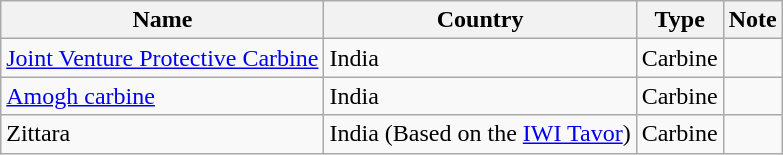<table class="wikitable sortable">
<tr>
<th>Name</th>
<th>Country</th>
<th>Type</th>
<th>Note</th>
</tr>
<tr>
<td><a href='#'>Joint Venture Protective Carbine</a></td>
<td>India</td>
<td>Carbine</td>
<td></td>
</tr>
<tr>
<td><a href='#'>Amogh carbine</a></td>
<td>India</td>
<td>Carbine</td>
<td></td>
</tr>
<tr>
<td>Zittara</td>
<td>India (Based on the <a href='#'>IWI Tavor</a>)</td>
<td>Carbine</td>
<td></td>
</tr>
</table>
